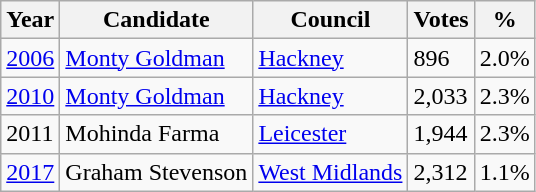<table class="wikitable">
<tr>
<th>Year</th>
<th>Candidate</th>
<th>Council</th>
<th>Votes</th>
<th>%</th>
</tr>
<tr>
<td><a href='#'>2006</a></td>
<td><a href='#'>Monty Goldman</a></td>
<td><a href='#'>Hackney</a></td>
<td>896</td>
<td>2.0%</td>
</tr>
<tr>
<td><a href='#'>2010</a></td>
<td><a href='#'>Monty Goldman</a></td>
<td><a href='#'>Hackney</a></td>
<td>2,033</td>
<td>2.3%</td>
</tr>
<tr>
<td>2011</td>
<td>Mohinda Farma</td>
<td><a href='#'>Leicester</a></td>
<td>1,944</td>
<td>2.3%</td>
</tr>
<tr>
<td><a href='#'>2017</a></td>
<td>Graham Stevenson</td>
<td><a href='#'>West Midlands</a></td>
<td>2,312</td>
<td>1.1%</td>
</tr>
</table>
